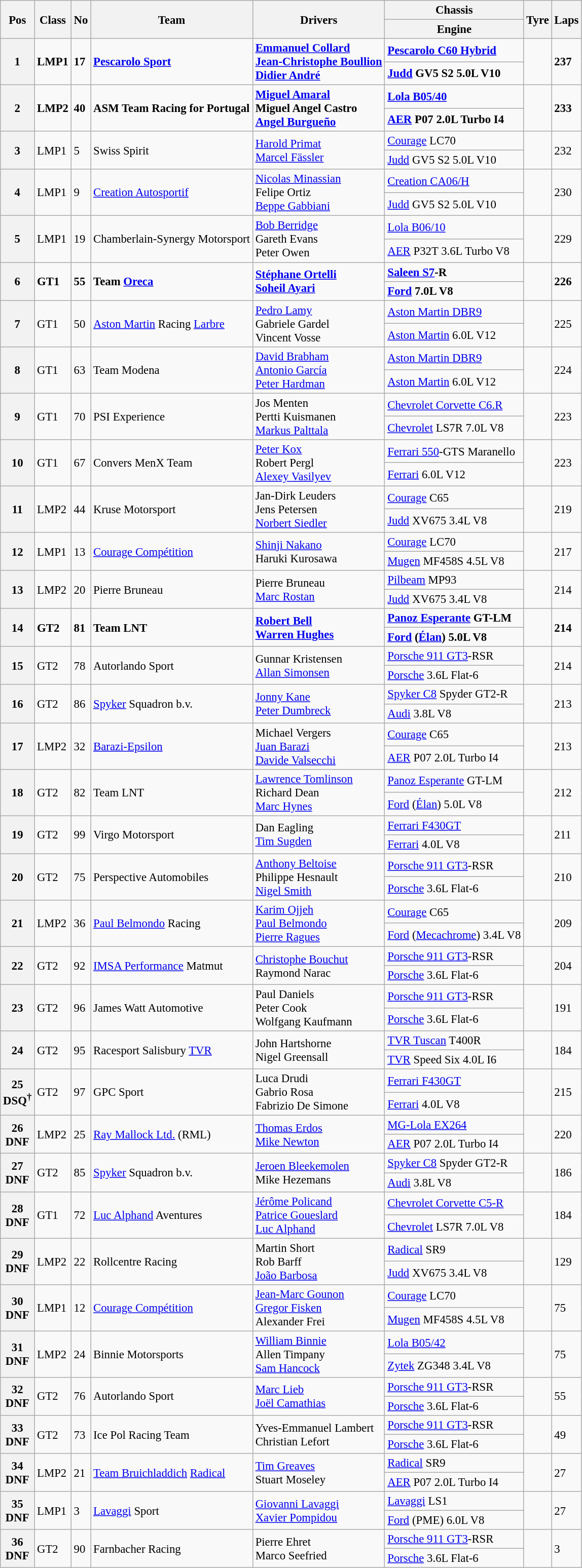<table class="wikitable" style="font-size: 95%;">
<tr>
<th rowspan=2>Pos</th>
<th rowspan=2>Class</th>
<th rowspan=2>No</th>
<th rowspan=2>Team</th>
<th rowspan=2>Drivers</th>
<th>Chassis</th>
<th rowspan=2>Tyre</th>
<th rowspan=2>Laps</th>
</tr>
<tr>
<th>Engine</th>
</tr>
<tr style="font-weight:bold">
<th rowspan=2>1</th>
<td rowspan=2>LMP1</td>
<td rowspan=2>17</td>
<td rowspan=2> <a href='#'>Pescarolo Sport</a></td>
<td rowspan=2> <a href='#'>Emmanuel Collard</a><br> <a href='#'>Jean-Christophe Boullion</a><br> <a href='#'>Didier André</a></td>
<td><a href='#'>Pescarolo C60 Hybrid</a></td>
<td rowspan=2></td>
<td rowspan=2>237</td>
</tr>
<tr style="font-weight:bold">
<td><a href='#'>Judd</a> GV5 S2 5.0L V10</td>
</tr>
<tr style="font-weight:bold">
<th rowspan=2>2</th>
<td rowspan=2>LMP2</td>
<td rowspan=2>40</td>
<td rowspan=2> ASM Team Racing for Portugal</td>
<td rowspan=2> <a href='#'>Miguel Amaral</a><br> Miguel Angel Castro<br> <a href='#'>Angel Burgueño</a></td>
<td><a href='#'>Lola B05/40</a></td>
<td rowspan=2></td>
<td rowspan=2>233</td>
</tr>
<tr style="font-weight:bold">
<td><a href='#'>AER</a> P07 2.0L Turbo I4</td>
</tr>
<tr>
<th rowspan=2>3</th>
<td rowspan=2>LMP1</td>
<td rowspan=2>5</td>
<td rowspan=2> Swiss Spirit</td>
<td rowspan=2> <a href='#'>Harold Primat</a><br> <a href='#'>Marcel Fässler</a></td>
<td><a href='#'>Courage</a> LC70</td>
<td rowspan=2></td>
<td rowspan=2>232</td>
</tr>
<tr>
<td><a href='#'>Judd</a> GV5 S2 5.0L V10</td>
</tr>
<tr>
<th rowspan=2>4</th>
<td rowspan=2>LMP1</td>
<td rowspan=2>9</td>
<td rowspan=2> <a href='#'>Creation Autosportif</a></td>
<td rowspan=2> <a href='#'>Nicolas Minassian</a><br> Felipe Ortiz<br> <a href='#'>Beppe Gabbiani</a></td>
<td><a href='#'>Creation CA06/H</a></td>
<td rowspan=2></td>
<td rowspan=2>230</td>
</tr>
<tr>
<td><a href='#'>Judd</a> GV5 S2 5.0L V10</td>
</tr>
<tr>
<th rowspan=2>5</th>
<td rowspan=2>LMP1</td>
<td rowspan=2>19</td>
<td rowspan=2> Chamberlain-Synergy Motorsport</td>
<td rowspan=2> <a href='#'>Bob Berridge</a><br> Gareth Evans<br> Peter Owen</td>
<td><a href='#'>Lola B06/10</a></td>
<td rowspan=2></td>
<td rowspan=2>229</td>
</tr>
<tr>
<td><a href='#'>AER</a> P32T 3.6L Turbo V8</td>
</tr>
<tr style="font-weight:bold">
<th rowspan=2>6</th>
<td rowspan=2>GT1</td>
<td rowspan=2>55</td>
<td rowspan=2> Team <a href='#'>Oreca</a></td>
<td rowspan=2> <a href='#'>Stéphane Ortelli</a><br> <a href='#'>Soheil Ayari</a></td>
<td><a href='#'>Saleen S7</a>-R</td>
<td rowspan=2></td>
<td rowspan=2>226</td>
</tr>
<tr style="font-weight:bold">
<td><a href='#'>Ford</a> 7.0L V8</td>
</tr>
<tr>
<th rowspan=2>7</th>
<td rowspan=2>GT1</td>
<td rowspan=2>50</td>
<td rowspan=2> <a href='#'>Aston Martin</a> Racing <a href='#'>Larbre</a></td>
<td rowspan=2> <a href='#'>Pedro Lamy</a><br> Gabriele Gardel<br> Vincent Vosse</td>
<td><a href='#'>Aston Martin DBR9</a></td>
<td rowspan=2></td>
<td rowspan=2>225</td>
</tr>
<tr>
<td><a href='#'>Aston Martin</a> 6.0L V12</td>
</tr>
<tr>
<th rowspan=2>8</th>
<td rowspan=2>GT1</td>
<td rowspan=2>63</td>
<td rowspan=2> Team Modena</td>
<td rowspan=2> <a href='#'>David Brabham</a><br> <a href='#'>Antonio García</a><br> <a href='#'>Peter Hardman</a></td>
<td><a href='#'>Aston Martin DBR9</a></td>
<td rowspan=2></td>
<td rowspan=2>224</td>
</tr>
<tr>
<td><a href='#'>Aston Martin</a> 6.0L V12</td>
</tr>
<tr>
<th rowspan=2>9</th>
<td rowspan=2>GT1</td>
<td rowspan=2>70</td>
<td rowspan=2> PSI Experience</td>
<td rowspan=2> Jos Menten<br> Pertti Kuismanen<br> <a href='#'>Markus Palttala</a></td>
<td><a href='#'>Chevrolet Corvette C6.R</a></td>
<td rowspan=2></td>
<td rowspan=2>223</td>
</tr>
<tr>
<td><a href='#'>Chevrolet</a> LS7R 7.0L V8</td>
</tr>
<tr>
<th rowspan=2>10</th>
<td rowspan=2>GT1</td>
<td rowspan=2>67</td>
<td rowspan=2> Convers MenX Team</td>
<td rowspan=2> <a href='#'>Peter Kox</a><br> Robert Pergl<br> <a href='#'>Alexey Vasilyev</a></td>
<td><a href='#'>Ferrari 550</a>-GTS Maranello</td>
<td rowspan=2></td>
<td rowspan=2>223</td>
</tr>
<tr>
<td><a href='#'>Ferrari</a> 6.0L V12</td>
</tr>
<tr>
<th rowspan=2>11</th>
<td rowspan=2>LMP2</td>
<td rowspan=2>44</td>
<td rowspan=2> Kruse Motorsport</td>
<td rowspan=2> Jan-Dirk Leuders<br> Jens Petersen<br> <a href='#'>Norbert Siedler</a></td>
<td><a href='#'>Courage</a> C65</td>
<td rowspan=2></td>
<td rowspan=2>219</td>
</tr>
<tr>
<td><a href='#'>Judd</a> XV675 3.4L V8</td>
</tr>
<tr>
<th rowspan=2>12</th>
<td rowspan=2>LMP1</td>
<td rowspan=2>13</td>
<td rowspan=2> <a href='#'>Courage Compétition</a></td>
<td rowspan=2> <a href='#'>Shinji Nakano</a><br> Haruki Kurosawa</td>
<td><a href='#'>Courage</a> LC70</td>
<td rowspan=2></td>
<td rowspan=2>217</td>
</tr>
<tr>
<td><a href='#'>Mugen</a> MF458S 4.5L V8</td>
</tr>
<tr>
<th rowspan=2>13</th>
<td rowspan=2>LMP2</td>
<td rowspan=2>20</td>
<td rowspan=2> Pierre Bruneau</td>
<td rowspan=2> Pierre Bruneau<br> <a href='#'>Marc Rostan</a></td>
<td><a href='#'>Pilbeam</a> MP93</td>
<td rowspan=2></td>
<td rowspan=2>214</td>
</tr>
<tr>
<td><a href='#'>Judd</a> XV675 3.4L V8</td>
</tr>
<tr style="font-weight:bold">
<th rowspan=2>14</th>
<td rowspan=2>GT2</td>
<td rowspan=2>81</td>
<td rowspan=2> Team LNT</td>
<td rowspan=2> <a href='#'>Robert Bell</a><br> <a href='#'>Warren Hughes</a></td>
<td><a href='#'>Panoz Esperante</a> GT-LM</td>
<td rowspan=2></td>
<td rowspan=2>214</td>
</tr>
<tr style="font-weight:bold">
<td><a href='#'>Ford</a> (<a href='#'>Élan</a>) 5.0L V8</td>
</tr>
<tr>
<th rowspan=2>15</th>
<td rowspan=2>GT2</td>
<td rowspan=2>78</td>
<td rowspan=2> Autorlando Sport</td>
<td rowspan=2> Gunnar Kristensen<br> <a href='#'>Allan Simonsen</a></td>
<td><a href='#'>Porsche 911 GT3</a>-RSR</td>
<td rowspan=2></td>
<td rowspan=2>214</td>
</tr>
<tr>
<td><a href='#'>Porsche</a> 3.6L Flat-6</td>
</tr>
<tr>
<th rowspan=2>16</th>
<td rowspan=2>GT2</td>
<td rowspan=2>86</td>
<td rowspan=2> <a href='#'>Spyker</a> Squadron b.v.</td>
<td rowspan=2> <a href='#'>Jonny Kane</a><br> <a href='#'>Peter Dumbreck</a></td>
<td><a href='#'>Spyker C8</a> Spyder GT2-R</td>
<td rowspan=2></td>
<td rowspan=2>213</td>
</tr>
<tr>
<td><a href='#'>Audi</a> 3.8L V8</td>
</tr>
<tr>
<th rowspan=2>17</th>
<td rowspan=2>LMP2</td>
<td rowspan=2>32</td>
<td rowspan=2> <a href='#'>Barazi-Epsilon</a></td>
<td rowspan=2> Michael Vergers<br> <a href='#'>Juan Barazi</a><br> <a href='#'>Davide Valsecchi</a></td>
<td><a href='#'>Courage</a> C65</td>
<td rowspan=2></td>
<td rowspan=2>213</td>
</tr>
<tr>
<td><a href='#'>AER</a> P07 2.0L Turbo I4</td>
</tr>
<tr>
<th rowspan=2>18</th>
<td rowspan=2>GT2</td>
<td rowspan=2>82</td>
<td rowspan=2> Team LNT</td>
<td rowspan=2> <a href='#'>Lawrence Tomlinson</a><br> Richard Dean<br> <a href='#'>Marc Hynes</a></td>
<td><a href='#'>Panoz Esperante</a> GT-LM</td>
<td rowspan=2></td>
<td rowspan=2>212</td>
</tr>
<tr>
<td><a href='#'>Ford</a> (<a href='#'>Élan</a>) 5.0L V8</td>
</tr>
<tr>
<th rowspan=2>19</th>
<td rowspan=2>GT2</td>
<td rowspan=2>99</td>
<td rowspan=2> Virgo Motorsport</td>
<td rowspan=2> Dan Eagling<br> <a href='#'>Tim Sugden</a></td>
<td><a href='#'>Ferrari F430GT</a></td>
<td rowspan=2></td>
<td rowspan=2>211</td>
</tr>
<tr>
<td><a href='#'>Ferrari</a> 4.0L V8</td>
</tr>
<tr>
<th rowspan=2>20</th>
<td rowspan=2>GT2</td>
<td rowspan=2>75</td>
<td rowspan=2> Perspective Automobiles</td>
<td rowspan=2> <a href='#'>Anthony Beltoise</a><br> Philippe Hesnault<br> <a href='#'>Nigel Smith</a></td>
<td><a href='#'>Porsche 911 GT3</a>-RSR</td>
<td rowspan=2></td>
<td rowspan=2>210</td>
</tr>
<tr>
<td><a href='#'>Porsche</a> 3.6L Flat-6</td>
</tr>
<tr>
<th rowspan=2>21</th>
<td rowspan=2>LMP2</td>
<td rowspan=2>36</td>
<td rowspan=2> <a href='#'>Paul Belmondo</a> Racing</td>
<td rowspan=2> <a href='#'>Karim Ojjeh</a><br> <a href='#'>Paul Belmondo</a><br> <a href='#'>Pierre Ragues</a></td>
<td><a href='#'>Courage</a> C65</td>
<td rowspan=2></td>
<td rowspan=2>209</td>
</tr>
<tr>
<td><a href='#'>Ford</a> (<a href='#'>Mecachrome</a>) 3.4L V8</td>
</tr>
<tr>
<th rowspan=2>22</th>
<td rowspan=2>GT2</td>
<td rowspan=2>92</td>
<td rowspan=2> <a href='#'>IMSA Performance</a> Matmut</td>
<td rowspan=2> <a href='#'>Christophe Bouchut</a><br> Raymond Narac</td>
<td><a href='#'>Porsche 911 GT3</a>-RSR</td>
<td rowspan=2></td>
<td rowspan=2>204</td>
</tr>
<tr>
<td><a href='#'>Porsche</a> 3.6L Flat-6</td>
</tr>
<tr>
<th rowspan=2>23</th>
<td rowspan=2>GT2</td>
<td rowspan=2>96</td>
<td rowspan=2> James Watt Automotive</td>
<td rowspan=2> Paul Daniels<br> Peter Cook<br> Wolfgang Kaufmann</td>
<td><a href='#'>Porsche 911 GT3</a>-RSR</td>
<td rowspan=2></td>
<td rowspan=2>191</td>
</tr>
<tr>
<td><a href='#'>Porsche</a> 3.6L Flat-6</td>
</tr>
<tr>
<th rowspan=2>24</th>
<td rowspan=2>GT2</td>
<td rowspan=2>95</td>
<td rowspan=2> Racesport Salisbury <a href='#'>TVR</a></td>
<td rowspan=2> John Hartshorne<br> Nigel Greensall</td>
<td><a href='#'>TVR Tuscan</a> T400R</td>
<td rowspan=2></td>
<td rowspan=2>184</td>
</tr>
<tr>
<td><a href='#'>TVR</a> Speed Six 4.0L I6</td>
</tr>
<tr>
<th rowspan=2>25<br>DSQ<sup>†</sup></th>
<td rowspan=2>GT2</td>
<td rowspan=2>97</td>
<td rowspan=2> GPC Sport</td>
<td rowspan=2> Luca Drudi<br> Gabrio Rosa<br> Fabrizio De Simone</td>
<td><a href='#'>Ferrari F430GT</a></td>
<td rowspan=2></td>
<td rowspan=2>215</td>
</tr>
<tr>
<td><a href='#'>Ferrari</a> 4.0L V8</td>
</tr>
<tr>
<th rowspan=2>26<br>DNF</th>
<td rowspan=2>LMP2</td>
<td rowspan=2>25</td>
<td rowspan=2> <a href='#'>Ray Mallock Ltd.</a> (RML)</td>
<td rowspan=2> <a href='#'>Thomas Erdos</a><br> <a href='#'>Mike Newton</a></td>
<td><a href='#'>MG-Lola EX264</a></td>
<td rowspan=2></td>
<td rowspan=2>220</td>
</tr>
<tr>
<td><a href='#'>AER</a> P07 2.0L Turbo I4</td>
</tr>
<tr>
<th rowspan=2>27<br>DNF</th>
<td rowspan=2>GT2</td>
<td rowspan=2>85</td>
<td rowspan=2> <a href='#'>Spyker</a> Squadron b.v.</td>
<td rowspan=2> <a href='#'>Jeroen Bleekemolen</a><br> Mike Hezemans</td>
<td><a href='#'>Spyker C8</a> Spyder GT2-R</td>
<td rowspan=2></td>
<td rowspan=2>186</td>
</tr>
<tr>
<td><a href='#'>Audi</a> 3.8L V8</td>
</tr>
<tr>
<th rowspan=2>28<br>DNF</th>
<td rowspan=2>GT1</td>
<td rowspan=2>72</td>
<td rowspan=2> <a href='#'>Luc Alphand</a> Aventures</td>
<td rowspan=2> <a href='#'>Jérôme Policand</a><br> <a href='#'>Patrice Goueslard</a><br> <a href='#'>Luc Alphand</a></td>
<td><a href='#'>Chevrolet Corvette C5-R</a></td>
<td rowspan=2></td>
<td rowspan=2>184</td>
</tr>
<tr>
<td><a href='#'>Chevrolet</a> LS7R 7.0L V8</td>
</tr>
<tr>
<th rowspan=2>29<br>DNF</th>
<td rowspan=2>LMP2</td>
<td rowspan=2>22</td>
<td rowspan=2> Rollcentre Racing</td>
<td rowspan=2> Martin Short<br> Rob Barff<br> <a href='#'>João Barbosa</a></td>
<td><a href='#'>Radical</a> SR9</td>
<td rowspan=2></td>
<td rowspan=2>129</td>
</tr>
<tr>
<td><a href='#'>Judd</a> XV675 3.4L V8</td>
</tr>
<tr>
<th rowspan=2>30<br>DNF</th>
<td rowspan=2>LMP1</td>
<td rowspan=2>12</td>
<td rowspan=2> <a href='#'>Courage Compétition</a></td>
<td rowspan=2> <a href='#'>Jean-Marc Gounon</a><br> <a href='#'>Gregor Fisken</a><br> Alexander Frei</td>
<td><a href='#'>Courage</a> LC70</td>
<td rowspan=2></td>
<td rowspan=2>75</td>
</tr>
<tr>
<td><a href='#'>Mugen</a> MF458S 4.5L V8</td>
</tr>
<tr>
<th rowspan=2>31<br>DNF</th>
<td rowspan=2>LMP2</td>
<td rowspan=2>24</td>
<td rowspan=2> Binnie Motorsports</td>
<td rowspan=2> <a href='#'>William Binnie</a><br> Allen Timpany<br> <a href='#'>Sam Hancock</a></td>
<td><a href='#'>Lola B05/42</a></td>
<td rowspan=2></td>
<td rowspan=2>75</td>
</tr>
<tr>
<td><a href='#'>Zytek</a> ZG348 3.4L V8</td>
</tr>
<tr>
<th rowspan=2>32<br>DNF</th>
<td rowspan=2>GT2</td>
<td rowspan=2>76</td>
<td rowspan=2> Autorlando Sport</td>
<td rowspan=2> <a href='#'>Marc Lieb</a><br> <a href='#'>Joël Camathias</a></td>
<td><a href='#'>Porsche 911 GT3</a>-RSR</td>
<td rowspan=2></td>
<td rowspan=2>55</td>
</tr>
<tr>
<td><a href='#'>Porsche</a> 3.6L Flat-6</td>
</tr>
<tr>
<th rowspan=2>33<br>DNF</th>
<td rowspan=2>GT2</td>
<td rowspan=2>73</td>
<td rowspan=2> Ice Pol Racing Team</td>
<td rowspan=2> Yves-Emmanuel Lambert<br> Christian Lefort</td>
<td><a href='#'>Porsche 911 GT3</a>-RSR</td>
<td rowspan=2></td>
<td rowspan=2>49</td>
</tr>
<tr>
<td><a href='#'>Porsche</a> 3.6L Flat-6</td>
</tr>
<tr>
<th rowspan=2>34<br>DNF</th>
<td rowspan=2>LMP2</td>
<td rowspan=2>21</td>
<td rowspan=2> <a href='#'>Team Bruichladdich</a> <a href='#'>Radical</a></td>
<td rowspan=2> <a href='#'>Tim Greaves</a><br> Stuart Moseley</td>
<td><a href='#'>Radical</a> SR9</td>
<td rowspan=2></td>
<td rowspan=2>27</td>
</tr>
<tr>
<td><a href='#'>AER</a> P07 2.0L Turbo I4</td>
</tr>
<tr>
<th rowspan=2>35<br>DNF</th>
<td rowspan=2>LMP1</td>
<td rowspan=2>3</td>
<td rowspan=2> <a href='#'>Lavaggi</a> Sport</td>
<td rowspan=2> <a href='#'>Giovanni Lavaggi</a><br> <a href='#'>Xavier Pompidou</a></td>
<td><a href='#'>Lavaggi</a> LS1</td>
<td rowspan=2></td>
<td rowspan=2>27</td>
</tr>
<tr>
<td><a href='#'>Ford</a> (PME) 6.0L V8</td>
</tr>
<tr>
<th rowspan=2>36<br>DNF</th>
<td rowspan=2>GT2</td>
<td rowspan=2>90</td>
<td rowspan=2> Farnbacher Racing</td>
<td rowspan=2> Pierre Ehret<br> Marco Seefried</td>
<td><a href='#'>Porsche 911 GT3</a>-RSR</td>
<td rowspan=2></td>
<td rowspan=2>3</td>
</tr>
<tr>
<td><a href='#'>Porsche</a> 3.6L Flat-6</td>
</tr>
</table>
